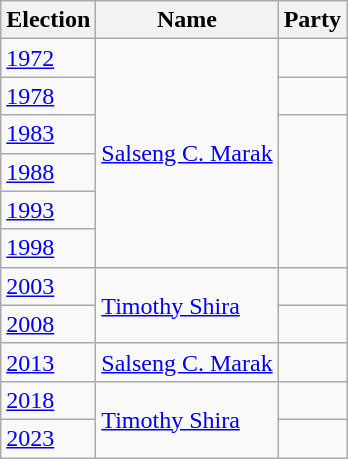<table class="wikitable">
<tr>
<th>Election</th>
<th>Name</th>
<th colspan=2>Party</th>
</tr>
<tr>
<td><a href='#'>1972</a></td>
<td rowspan=6><a href='#'>Salseng C. Marak</a></td>
<td></td>
</tr>
<tr>
<td><a href='#'>1978</a></td>
<td></td>
</tr>
<tr>
<td><a href='#'>1983</a></td>
</tr>
<tr>
<td><a href='#'>1988</a></td>
</tr>
<tr>
<td><a href='#'>1993</a></td>
</tr>
<tr>
<td><a href='#'>1998</a></td>
</tr>
<tr>
<td><a href='#'>2003</a></td>
<td rowspan=2><a href='#'>Timothy Shira</a></td>
<td></td>
</tr>
<tr>
<td><a href='#'>2008</a></td>
</tr>
<tr>
<td><a href='#'>2013</a></td>
<td><a href='#'>Salseng C. Marak</a></td>
<td></td>
</tr>
<tr>
<td><a href='#'>2018</a></td>
<td rowspan=2><a href='#'>Timothy Shira</a></td>
<td></td>
</tr>
<tr>
<td><a href='#'>2023</a></td>
</tr>
</table>
